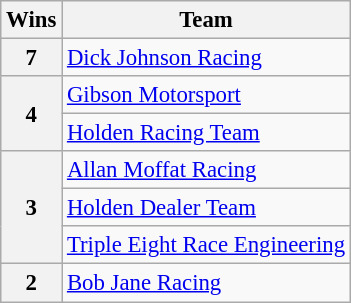<table class="wikitable" style="font-size: 95%;">
<tr>
<th>Wins</th>
<th>Team</th>
</tr>
<tr>
<th>7</th>
<td><a href='#'>Dick Johnson Racing</a></td>
</tr>
<tr>
<th rowspan="2">4</th>
<td><a href='#'>Gibson Motorsport</a></td>
</tr>
<tr>
<td><a href='#'>Holden Racing Team</a></td>
</tr>
<tr>
<th rowspan="3">3</th>
<td><a href='#'>Allan Moffat Racing</a></td>
</tr>
<tr>
<td><a href='#'>Holden Dealer Team</a></td>
</tr>
<tr>
<td><a href='#'>Triple Eight Race Engineering</a></td>
</tr>
<tr>
<th>2</th>
<td><a href='#'>Bob Jane Racing</a></td>
</tr>
</table>
